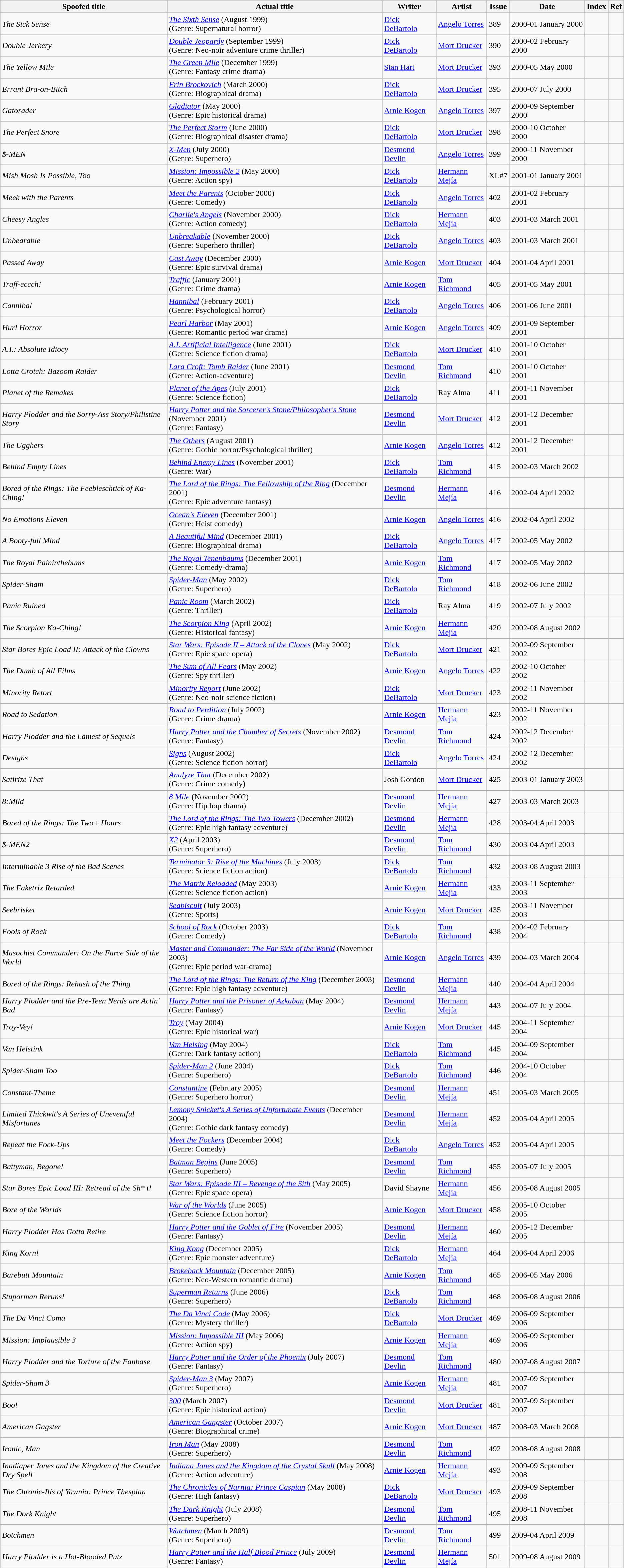<table class="wikitable sortable">
<tr>
<th><strong>Spoofed title</strong></th>
<th><strong>Actual title</strong></th>
<th><strong>Writer</strong></th>
<th><strong>Artist</strong></th>
<th><strong>Issue</strong></th>
<th><strong>Date</strong></th>
<th><strong>Index</strong></th>
<th><strong>Ref</strong></th>
</tr>
<tr>
<td><em>The Sick Sense</em></td>
<td><em><a href='#'>The Sixth Sense</a></em> (August 1999)<br>(Genre: Supernatural horror)</td>
<td><a href='#'>Dick DeBartolo</a></td>
<td><a href='#'>Angelo Torres</a></td>
<td>389</td>
<td><span>2000-01</span> January 2000</td>
<td></td>
<td></td>
</tr>
<tr>
<td><em>Double Jerkery</em></td>
<td><em><a href='#'>Double Jeopardy</a></em> (September 1999)<br>(Genre: Neo-noir adventure crime thriller)</td>
<td><a href='#'>Dick DeBartolo</a></td>
<td><a href='#'>Mort Drucker</a></td>
<td>390</td>
<td><span>2000-02</span> February 2000</td>
<td></td>
<td></td>
</tr>
<tr>
<td><em>The Yellow Mile</em></td>
<td><em><a href='#'>The Green Mile</a></em> (December 1999)<br>(Genre: Fantasy crime drama)</td>
<td><a href='#'>Stan Hart</a></td>
<td><a href='#'>Mort Drucker</a></td>
<td>393</td>
<td><span>2000-05</span> May 2000</td>
<td></td>
<td></td>
</tr>
<tr>
<td><em>Errant Bra-on-Bitch</em></td>
<td><em><a href='#'>Erin Brockovich</a></em> (March 2000)<br>(Genre: Biographical drama)</td>
<td><a href='#'>Dick DeBartolo</a></td>
<td><a href='#'>Mort Drucker</a></td>
<td>395</td>
<td><span>2000-07</span> July 2000</td>
<td></td>
<td></td>
</tr>
<tr>
<td><em>Gatorader</em></td>
<td><em><a href='#'>Gladiator</a></em> (May 2000)<br>(Genre: Epic historical drama)</td>
<td><a href='#'>Arnie Kogen</a></td>
<td><a href='#'>Angelo Torres</a></td>
<td>397</td>
<td><span>2000-09</span> September 2000</td>
<td></td>
<td></td>
</tr>
<tr>
<td><em>The Perfect Snore</em></td>
<td><em><a href='#'>The Perfect Storm</a></em> (June 2000)<br>(Genre: Biographical disaster drama)</td>
<td><a href='#'>Dick DeBartolo</a></td>
<td><a href='#'>Mort Drucker</a></td>
<td>398</td>
<td><span>2000-10</span> October 2000</td>
<td></td>
<td></td>
</tr>
<tr>
<td><em>$-MEN</em></td>
<td><em><a href='#'>X-Men</a></em> (July 2000)<br>(Genre: Superhero)</td>
<td><a href='#'>Desmond Devlin</a></td>
<td><a href='#'>Angelo Torres</a></td>
<td>399</td>
<td><span>2000-11</span> November 2000</td>
<td></td>
<td></td>
</tr>
<tr>
<td><em>Mish Mosh Is Possible, Too</em></td>
<td><em><a href='#'>Mission: Impossible 2</a></em> (May 2000)<br>(Genre: Action spy)</td>
<td><a href='#'>Dick DeBartolo</a></td>
<td><a href='#'>Hermann Mejía</a></td>
<td>XL#7</td>
<td><span>2001-01</span> January 2001</td>
<td></td>
<td></td>
</tr>
<tr>
<td><em>Meek with the Parents</em></td>
<td><em><a href='#'>Meet the Parents</a></em> (October 2000)<br>(Genre: Comedy)</td>
<td><a href='#'>Dick DeBartolo</a></td>
<td><a href='#'>Angelo Torres</a></td>
<td>402</td>
<td><span>2001-02</span> February 2001</td>
<td></td>
<td></td>
</tr>
<tr>
<td><em>Cheesy Angles</em></td>
<td><em><a href='#'>Charlie's Angels</a></em> (November 2000)<br>(Genre: Action comedy)</td>
<td><a href='#'>Dick DeBartolo</a></td>
<td><a href='#'>Hermann Mejía</a></td>
<td>403</td>
<td><span>2001-03</span> March 2001</td>
<td></td>
<td></td>
</tr>
<tr>
<td><em>Unbearable</em></td>
<td><em><a href='#'>Unbreakable</a></em> (November 2000)<br>(Genre: Superhero thriller)</td>
<td><a href='#'>Dick DeBartolo</a></td>
<td><a href='#'>Angelo Torres</a></td>
<td>403</td>
<td><span>2001-03</span> March 2001</td>
<td></td>
<td></td>
</tr>
<tr>
<td><em>Passed Away</em></td>
<td><em><a href='#'>Cast Away</a></em> (December 2000)<br>(Genre: Epic survival drama)</td>
<td><a href='#'>Arnie Kogen</a></td>
<td><a href='#'>Mort Drucker</a></td>
<td>404</td>
<td><span>2001-04</span> April 2001</td>
<td></td>
<td></td>
</tr>
<tr>
<td><em>Traff-eccch!</em></td>
<td><em><a href='#'>Traffic</a></em> (January 2001)<br>(Genre: Crime drama)</td>
<td><a href='#'>Arnie Kogen</a></td>
<td><a href='#'>Tom Richmond</a></td>
<td>405</td>
<td><span>2001-05</span> May 2001</td>
<td></td>
<td></td>
</tr>
<tr>
<td><em>Cannibal</em></td>
<td><em><a href='#'>Hannibal</a></em> (February 2001)<br>(Genre: Psychological horror)</td>
<td><a href='#'>Dick DeBartolo</a></td>
<td><a href='#'>Angelo Torres</a></td>
<td>406</td>
<td><span>2001-06</span> June 2001</td>
<td></td>
<td></td>
</tr>
<tr>
<td><em>Hurl Horror</em></td>
<td><em><a href='#'>Pearl Harbor</a></em> (May 2001)<br>(Genre: Romantic period war drama)</td>
<td><a href='#'>Arnie Kogen</a></td>
<td><a href='#'>Angelo Torres</a></td>
<td>409</td>
<td><span>2001-09</span> September 2001</td>
<td></td>
<td></td>
</tr>
<tr>
<td><em>A.I.: Absolute Idiocy</em></td>
<td><em><a href='#'>A.I. Artificial Intelligence</a></em> (June 2001)<br>(Genre: Science fiction drama)</td>
<td><a href='#'>Dick DeBartolo</a></td>
<td><a href='#'>Mort Drucker</a></td>
<td>410</td>
<td><span>2001-10</span> October 2001</td>
<td></td>
<td></td>
</tr>
<tr>
<td><em>Lotta Crotch: Bazoom Raider</em></td>
<td><em><a href='#'>Lara Croft: Tomb Raider</a></em> (June 2001)<br>(Genre: Action-adventure)</td>
<td><a href='#'>Desmond Devlin</a></td>
<td><a href='#'>Tom Richmond</a></td>
<td>410</td>
<td><span>2001-10</span> October 2001</td>
<td></td>
<td></td>
</tr>
<tr>
<td><em>Planet of the Remakes</em></td>
<td><em><a href='#'>Planet of the Apes</a></em> (July 2001)<br>(Genre: Science fiction)</td>
<td><a href='#'>Dick DeBartolo</a></td>
<td>Ray Alma</td>
<td>411</td>
<td><span>2001-11</span> November 2001</td>
<td></td>
<td></td>
</tr>
<tr>
<td><em>Harry Plodder and the Sorry-Ass Story/Philistine Story</em></td>
<td><em><a href='#'>Harry Potter and the Sorcerer's Stone/Philosopher's Stone</a></em> (November 2001)<br>(Genre: Fantasy)</td>
<td><a href='#'>Desmond Devlin</a></td>
<td><a href='#'>Mort Drucker</a></td>
<td>412</td>
<td><span>2001-12</span> December 2001</td>
<td></td>
<td></td>
</tr>
<tr>
<td><em>The Ugghers</em></td>
<td><em><a href='#'>The Others</a></em> (August 2001)<br>(Genre: Gothic horror/Psychological thriller)</td>
<td><a href='#'>Arnie Kogen</a></td>
<td><a href='#'>Angelo Torres</a></td>
<td>412</td>
<td><span>2001-12</span> December 2001</td>
<td></td>
<td></td>
</tr>
<tr>
<td><em>Behind Empty Lines</em></td>
<td><em><a href='#'>Behind Enemy Lines</a></em> (November 2001)<br>(Genre: War)</td>
<td><a href='#'>Dick DeBartolo</a></td>
<td><a href='#'>Tom Richmond</a></td>
<td>415</td>
<td><span>2002-03</span> March 2002</td>
<td></td>
<td></td>
</tr>
<tr>
<td><em>Bored of the Rings: The Feebleschtick of Ka-Ching!</em></td>
<td><em><a href='#'>The Lord of the Rings: The Fellowship of the Ring</a></em> (December 2001)<br>(Genre: Epic adventure fantasy)</td>
<td><a href='#'>Desmond Devlin</a></td>
<td><a href='#'>Hermann Mejía</a></td>
<td>416</td>
<td><span>2002-04</span> April 2002</td>
<td></td>
<td></td>
</tr>
<tr>
<td><em>No Emotions Eleven</em></td>
<td><em><a href='#'>Ocean's Eleven</a></em> (December 2001)<br>(Genre: Heist comedy)</td>
<td><a href='#'>Arnie Kogen</a></td>
<td><a href='#'>Angelo Torres</a></td>
<td>416</td>
<td><span>2002-04</span> April 2002</td>
<td></td>
<td></td>
</tr>
<tr>
<td><em>A Booty-full Mind</em></td>
<td><em><a href='#'>A Beautiful Mind</a></em> (December 2001)<br>(Genre: Biographical drama)</td>
<td><a href='#'>Dick DeBartolo</a></td>
<td><a href='#'>Angelo Torres</a></td>
<td>417</td>
<td><span>2002-05</span> May 2002</td>
<td></td>
<td></td>
</tr>
<tr>
<td><em>The Royal Paininthebums</em></td>
<td><em><a href='#'>The Royal Tenenbaums</a></em> (December 2001)<br>(Genre: Comedy-drama)</td>
<td><a href='#'>Arnie Kogen</a></td>
<td><a href='#'>Tom Richmond</a></td>
<td>417</td>
<td><span>2002-05</span> May 2002</td>
<td></td>
<td></td>
</tr>
<tr>
<td><em>Spider-Sham</em></td>
<td><em><a href='#'>Spider-Man</a></em> (May 2002)<br>(Genre: Superhero)</td>
<td><a href='#'>Dick DeBartolo</a></td>
<td><a href='#'>Tom Richmond</a></td>
<td>418</td>
<td><span>2002-06</span> June 2002</td>
<td></td>
<td></td>
</tr>
<tr>
<td><em>Panic Ruined</em></td>
<td><em><a href='#'>Panic Room</a></em> (March 2002)<br>(Genre: Thriller)</td>
<td><a href='#'>Dick DeBartolo</a></td>
<td>Ray Alma</td>
<td>419</td>
<td><span>2002-07</span> July 2002</td>
<td></td>
<td></td>
</tr>
<tr>
<td><em>The Scorpion Ka-Ching!</em></td>
<td><em><a href='#'>The Scorpion King</a></em> (April 2002)<br>(Genre: Historical fantasy)</td>
<td><a href='#'>Arnie Kogen</a></td>
<td><a href='#'>Hermann Mejía</a></td>
<td>420</td>
<td><span>2002-08</span> August 2002</td>
<td></td>
<td></td>
</tr>
<tr>
<td><em>Star Bores Epic Load II: Attack of the Clowns</em></td>
<td><em><a href='#'>Star Wars: Episode II – Attack of the Clones</a></em> (May 2002)<br>(Genre: Epic space opera)</td>
<td><a href='#'>Dick DeBartolo</a></td>
<td><a href='#'>Mort Drucker</a></td>
<td>421</td>
<td><span>2002-09</span> September 2002</td>
<td></td>
<td></td>
</tr>
<tr>
<td><em>The Dumb of All Films</em></td>
<td><em><a href='#'>The Sum of All Fears</a></em> (May 2002)<br>(Genre: Spy thriller)</td>
<td><a href='#'>Arnie Kogen</a></td>
<td><a href='#'>Angelo Torres</a></td>
<td>422</td>
<td><span>2002-10</span> October 2002</td>
<td></td>
<td></td>
</tr>
<tr>
<td><em>Minority Retort</em></td>
<td><em><a href='#'>Minority Report</a></em> (June 2002)<br>(Genre: Neo-noir science fiction)</td>
<td><a href='#'>Dick DeBartolo</a></td>
<td><a href='#'>Mort Drucker</a></td>
<td>423</td>
<td><span>2002-11</span> November 2002</td>
<td></td>
<td></td>
</tr>
<tr>
<td><em>Road to Sedation</em></td>
<td><em><a href='#'>Road to Perdition</a></em> (July 2002)<br>(Genre: Crime drama)</td>
<td><a href='#'>Arnie Kogen</a></td>
<td><a href='#'>Hermann Mejía</a></td>
<td>423</td>
<td><span>2002-11</span> November 2002</td>
<td></td>
<td></td>
</tr>
<tr>
<td><em>Harry Plodder and the Lamest of Sequels</em></td>
<td><em><a href='#'>Harry Potter and the Chamber of Secrets</a></em> (November 2002)<br>(Genre: Fantasy)</td>
<td><a href='#'>Desmond Devlin</a></td>
<td><a href='#'>Tom Richmond</a></td>
<td>424</td>
<td><span>2002-12</span> December 2002</td>
<td></td>
<td></td>
</tr>
<tr>
<td><em>Designs</em></td>
<td><em><a href='#'>Signs</a></em> (August 2002)<br>(Genre: Science fiction horror)</td>
<td><a href='#'>Dick DeBartolo</a></td>
<td><a href='#'>Angelo Torres</a></td>
<td>424</td>
<td><span>2002-12</span> December 2002</td>
<td></td>
<td></td>
</tr>
<tr>
<td><em>Satirize That</em></td>
<td><em><a href='#'>Analyze That</a></em> (December 2002)<br>(Genre: Crime comedy)</td>
<td>Josh Gordon</td>
<td><a href='#'>Mort Drucker</a></td>
<td>425</td>
<td><span>2003-01</span> January 2003</td>
<td></td>
<td></td>
</tr>
<tr>
<td><em>8:Mild</em></td>
<td><em><a href='#'>8 Mile</a></em> (November 2002)<br>(Genre: Hip hop drama)</td>
<td><a href='#'>Desmond Devlin</a></td>
<td><a href='#'>Hermann Mejía</a></td>
<td>427</td>
<td><span>2003-03</span> March 2003</td>
<td></td>
<td></td>
</tr>
<tr>
<td><em>Bored of the Rings: The Two+ Hours</em></td>
<td><em><a href='#'>The Lord of the Rings: The Two Towers</a></em> (December 2002)<br>(Genre: Epic high fantasy adventure)</td>
<td><a href='#'>Desmond Devlin</a></td>
<td><a href='#'>Hermann Mejía</a></td>
<td>428</td>
<td><span>2003-04</span> April 2003</td>
<td></td>
<td></td>
</tr>
<tr>
<td><em>$-MEN2</em></td>
<td><em><a href='#'>X2</a></em> (April 2003)<br>(Genre: Superhero)</td>
<td><a href='#'>Desmond Devlin</a></td>
<td><a href='#'>Tom Richmond</a></td>
<td>430</td>
<td><span>2003-04</span> April 2003</td>
<td></td>
<td></td>
</tr>
<tr>
<td><em>Interminable 3 Rise of the Bad Scenes</em></td>
<td><em><a href='#'>Terminator 3: Rise of the Machines</a></em> (July 2003)<br>(Genre: Science fiction action)</td>
<td><a href='#'>Dick DeBartolo</a></td>
<td><a href='#'>Tom Richmond</a></td>
<td>432</td>
<td><span>2003-08</span> August 2003</td>
<td></td>
<td></td>
</tr>
<tr>
<td><em>The Faketrix Retarded</em></td>
<td><em><a href='#'>The Matrix Reloaded</a></em> (May 2003)<br>(Genre: Science fiction action)</td>
<td><a href='#'>Arnie Kogen</a></td>
<td><a href='#'>Hermann Mejía</a></td>
<td>433</td>
<td><span>2003-11</span> September 2003</td>
<td></td>
<td></td>
</tr>
<tr>
<td><em>Seebrisket</em></td>
<td><em><a href='#'>Seabiscuit</a></em> (July 2003)<br>(Genre: Sports)</td>
<td><a href='#'>Arnie Kogen</a></td>
<td><a href='#'>Mort Drucker</a></td>
<td>435</td>
<td><span>2003-11</span> November 2003</td>
<td></td>
<td></td>
</tr>
<tr>
<td><em>Fools of Rock</em></td>
<td><em><a href='#'>School of Rock</a></em> (October 2003)<br>(Genre: Comedy)</td>
<td><a href='#'>Dick DeBartolo</a></td>
<td><a href='#'>Tom Richmond</a></td>
<td>438</td>
<td><span>2004-02</span> February 2004</td>
<td></td>
<td></td>
</tr>
<tr>
<td><em>Masochist Commander: On the Farce Side of the World</em></td>
<td><em><a href='#'>Master and Commander: The Far Side of the World</a></em> (November 2003)<br>(Genre: Epic period war-drama)</td>
<td><a href='#'>Arnie Kogen</a></td>
<td><a href='#'>Angelo Torres</a></td>
<td>439</td>
<td><span>2004-03</span> March 2004</td>
<td></td>
<td></td>
</tr>
<tr>
<td><em>Bored of the Rings: Rehash of the Thing</em></td>
<td><em><a href='#'>The Lord of the Rings: The Return of the King</a></em> (December 2003)<br>(Genre: Epic high fantasy adventure)</td>
<td><a href='#'>Desmond Devlin</a></td>
<td><a href='#'>Hermann Mejía</a></td>
<td>440</td>
<td><span>2004-04</span> April 2004</td>
<td></td>
<td></td>
</tr>
<tr>
<td><em>Harry Plodder and the Pre-Teen Nerds are Actin' Bad</em></td>
<td><em><a href='#'>Harry Potter and the Prisoner of Azkaban</a></em> (May 2004)<br>(Genre: Fantasy)</td>
<td><a href='#'>Desmond Devlin</a></td>
<td><a href='#'>Hermann Mejía</a></td>
<td>443</td>
<td><span>2004-07</span> July 2004</td>
<td></td>
<td></td>
</tr>
<tr>
<td><em>Troy-Vey!</em></td>
<td><em><a href='#'>Troy</a></em> (May 2004)<br>(Genre: Epic historical war)</td>
<td><a href='#'>Arnie Kogen</a></td>
<td><a href='#'>Mort Drucker</a></td>
<td>445</td>
<td><span>2004-11</span> September 2004</td>
<td></td>
<td></td>
</tr>
<tr>
<td><em>Van Helstink</em></td>
<td><em><a href='#'>Van Helsing</a></em> (May 2004)<br>(Genre: Dark fantasy action)</td>
<td><a href='#'>Dick DeBartolo</a></td>
<td><a href='#'>Tom Richmond</a></td>
<td>445</td>
<td><span>2004-09</span> September 2004</td>
<td></td>
<td></td>
</tr>
<tr>
<td><em>Spider-Sham Too</em></td>
<td><em><a href='#'>Spider-Man 2</a></em> (June 2004)<br>(Genre: Superhero)</td>
<td><a href='#'>Dick DeBartolo</a></td>
<td><a href='#'>Tom Richmond</a></td>
<td>446</td>
<td><span>2004-10</span> October 2004</td>
<td></td>
<td></td>
</tr>
<tr>
<td><em>Constant-Theme</em></td>
<td><em><a href='#'>Constantine</a></em> (February 2005)<br>(Genre: Superhero horror)</td>
<td><a href='#'>Desmond Devlin</a></td>
<td><a href='#'>Hermann Mejía</a></td>
<td>451</td>
<td><span>2005-03</span> March 2005</td>
<td></td>
<td></td>
</tr>
<tr>
<td><em>Limited Thickwit's A Series of Uneventful Misfortunes</em></td>
<td><em><a href='#'>Lemony Snicket's A Series of Unfortunate Events</a></em> (December 2004)<br>(Genre: Gothic dark fantasy comedy)</td>
<td><a href='#'>Desmond Devlin</a></td>
<td><a href='#'>Hermann Mejía</a></td>
<td>452</td>
<td><span>2005-04</span> April 2005</td>
<td></td>
<td></td>
</tr>
<tr>
<td><em>Repeat the Fock-Ups</em></td>
<td><em><a href='#'>Meet the Fockers</a></em> (December 2004)<br>(Genre: Comedy)</td>
<td><a href='#'>Dick DeBartolo</a></td>
<td><a href='#'>Angelo Torres</a></td>
<td>452</td>
<td><span>2005-04</span> April 2005</td>
<td></td>
<td></td>
</tr>
<tr>
<td><em>Battyman, Begone!</em></td>
<td><em><a href='#'>Batman Begins</a></em> (June 2005)<br>(Genre: Superhero)</td>
<td><a href='#'>Desmond Devlin</a></td>
<td><a href='#'>Tom Richmond</a></td>
<td>455</td>
<td><span>2005-07</span> July 2005</td>
<td></td>
<td></td>
</tr>
<tr>
<td><em>Star Bores Epic Load III: Retread of the Sh* t!</em></td>
<td><em><a href='#'>Star Wars: Episode III – Revenge of the Sith</a></em> (May 2005)<br>(Genre: Epic space opera)</td>
<td>David Shayne</td>
<td><a href='#'>Hermann Mejía</a></td>
<td>456</td>
<td><span>2005-08</span> August 2005</td>
<td></td>
<td></td>
</tr>
<tr>
<td><em>Bore of the Worlds</em></td>
<td><em><a href='#'>War of the Worlds</a></em> (June 2005)<br>(Genre: Science fiction horror)</td>
<td><a href='#'>Arnie Kogen</a></td>
<td><a href='#'>Mort Drucker</a></td>
<td>458</td>
<td><span>2005-10</span> October 2005</td>
<td></td>
<td></td>
</tr>
<tr>
<td><em>Harry Plodder Has Gotta Retire</em></td>
<td><em><a href='#'>Harry Potter and the Goblet of Fire</a></em> (November 2005)<br>(Genre: Fantasy)</td>
<td><a href='#'>Desmond Devlin</a></td>
<td><a href='#'>Hermann Mejía</a></td>
<td>460</td>
<td><span>2005-12</span> December 2005</td>
<td></td>
<td></td>
</tr>
<tr>
<td><em>King Korn!</em></td>
<td><em><a href='#'>King Kong</a></em> (December 2005)<br>(Genre: Epic monster adventure)</td>
<td><a href='#'>Dick DeBartolo</a></td>
<td><a href='#'>Hermann Mejía</a></td>
<td>464</td>
<td><span>2006-04</span> April 2006</td>
<td></td>
<td></td>
</tr>
<tr>
<td><em>Barebutt Mountain</em></td>
<td><em><a href='#'>Brokeback Mountain</a></em> (December 2005)<br>(Genre: Neo-Western romantic drama)</td>
<td><a href='#'>Arnie Kogen</a></td>
<td><a href='#'>Tom Richmond</a></td>
<td>465</td>
<td><span>2006-05</span> May 2006</td>
<td></td>
<td></td>
</tr>
<tr>
<td><em>Stuporman Reruns!</em></td>
<td><em><a href='#'>Superman Returns</a></em> (June 2006)<br>(Genre: Superhero)</td>
<td><a href='#'>Dick DeBartolo</a></td>
<td><a href='#'>Tom Richmond</a></td>
<td>468</td>
<td><span>2006-08</span> August 2006</td>
<td></td>
<td></td>
</tr>
<tr>
<td><em>The Da Vinci Coma</em></td>
<td><em><a href='#'>The Da Vinci Code</a></em> (May 2006)<br>(Genre: Mystery thriller)</td>
<td><a href='#'>Dick DeBartolo</a></td>
<td><a href='#'>Mort Drucker</a></td>
<td>469</td>
<td><span>2006-09</span> September 2006</td>
<td></td>
<td></td>
</tr>
<tr>
<td><em>Mission: Implausible 3</em></td>
<td><em><a href='#'>Mission: Impossible III</a></em> (May 2006)<br>(Genre: Action spy)</td>
<td><a href='#'>Arnie Kogen</a></td>
<td><a href='#'>Hermann Mejía</a></td>
<td>469</td>
<td><span>2006-09</span> September 2006</td>
<td></td>
<td></td>
</tr>
<tr>
<td><em>Harry Plodder and the Torture of the Fanbase</em></td>
<td><em><a href='#'>Harry Potter and the Order of the Phoenix</a></em> (July 2007)<br>(Genre: Fantasy)</td>
<td><a href='#'>Desmond Devlin</a></td>
<td><a href='#'>Tom Richmond</a></td>
<td>480</td>
<td><span>2007-08</span> August 2007</td>
<td></td>
<td></td>
</tr>
<tr>
<td><em>Spider-Sham 3</em></td>
<td><em><a href='#'>Spider-Man 3</a></em> (May 2007)<br>(Genre: Superhero)</td>
<td><a href='#'>Arnie Kogen</a></td>
<td><a href='#'>Hermann Mejía</a></td>
<td>481</td>
<td><span>2007-09</span> September 2007</td>
<td></td>
<td></td>
</tr>
<tr>
<td><em>Boo!</em></td>
<td><em><a href='#'>300</a></em> (March 2007)<br>(Genre: Epic historical action)</td>
<td><a href='#'>Desmond Devlin</a></td>
<td><a href='#'>Mort Drucker</a></td>
<td>481</td>
<td><span>2007-09</span> September 2007</td>
<td></td>
<td></td>
</tr>
<tr>
<td><em>American Gagster</em></td>
<td><em><a href='#'>American Gangster</a></em> (October 2007)<br>(Genre: Biographical crime)</td>
<td><a href='#'>Arnie Kogen</a></td>
<td><a href='#'>Mort Drucker</a></td>
<td>487</td>
<td><span>2008-03</span> March 2008</td>
<td></td>
</tr>
<tr>
<td><em>Ironic, Man</em></td>
<td><em><a href='#'>Iron Man</a></em> (May 2008)<br>(Genre: Superhero)</td>
<td><a href='#'>Desmond Devlin</a></td>
<td><a href='#'>Tom Richmond</a></td>
<td>492</td>
<td><span>2008-08</span> August 2008</td>
<td></td>
<td></td>
</tr>
<tr>
<td><em>Inadiaper Jones and the Kingdom of the Creative Dry Spell</em></td>
<td><em><a href='#'>Indiana Jones and the Kingdom of the Crystal Skull</a></em> (May 2008)<br>(Genre: Action adventure)</td>
<td><a href='#'>Arnie Kogen</a></td>
<td><a href='#'>Hermann Mejía</a></td>
<td>493</td>
<td><span>2009-09</span> September 2008</td>
<td></td>
<td></td>
</tr>
<tr>
<td><em>The Chronic-Ills of Yawnia: Prince Thespian</em></td>
<td><em><a href='#'>The Chronicles of Narnia: Prince Caspian</a></em> (May 2008)<br>(Genre: High fantasy)</td>
<td><a href='#'>Dick DeBartolo</a></td>
<td><a href='#'>Mort Drucker</a></td>
<td>493</td>
<td><span>2009-09</span> September 2008</td>
<td></td>
<td></td>
</tr>
<tr>
<td><em>The Dork Knight</em></td>
<td><em><a href='#'>The Dark Knight</a></em> (July 2008)<br>(Genre: Superhero)</td>
<td><a href='#'>Desmond Devlin</a></td>
<td><a href='#'>Tom Richmond</a></td>
<td>495</td>
<td><span>2008-11</span> November 2008</td>
<td></td>
<td></td>
</tr>
<tr>
<td><em>Botchmen</em></td>
<td><em><a href='#'>Watchmen</a></em> (March 2009)<br>(Genre: Superhero)</td>
<td><a href='#'>Desmond Devlin</a></td>
<td><a href='#'>Tom Richmond</a></td>
<td>499</td>
<td><span>2009-04</span> April 2009</td>
<td></td>
<td></td>
</tr>
<tr>
<td><em>Harry Plodder is a Hot-Blooded Putz</em></td>
<td><em><a href='#'>Harry Potter and the Half Blood Prince</a></em> (July 2009)<br>(Genre: Fantasy)</td>
<td><a href='#'>Desmond Devlin</a></td>
<td><a href='#'>Hermann Mejía</a></td>
<td>501</td>
<td><span>2009-08</span> August 2009</td>
<td></td>
<td></td>
</tr>
</table>
